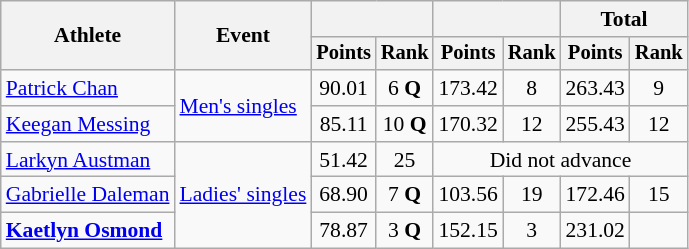<table class="wikitable" style="font-size:90%">
<tr>
<th rowspan="2">Athlete</th>
<th rowspan="2">Event</th>
<th colspan="2"></th>
<th colspan="2"></th>
<th colspan="2">Total</th>
</tr>
<tr style="font-size:95%">
<th>Points</th>
<th>Rank</th>
<th>Points</th>
<th>Rank</th>
<th>Points</th>
<th>Rank</th>
</tr>
<tr align=center>
<td align=left><a href='#'>Patrick Chan</a></td>
<td align=left rowspan="2"><a href='#'>Men's singles</a></td>
<td>90.01</td>
<td>6 <strong>Q</strong></td>
<td>173.42</td>
<td>8</td>
<td>263.43</td>
<td>9</td>
</tr>
<tr align=center>
<td align=left><a href='#'>Keegan Messing</a></td>
<td>85.11</td>
<td>10 <strong>Q</strong></td>
<td>170.32</td>
<td>12</td>
<td>255.43</td>
<td>12</td>
</tr>
<tr align=center>
<td align=left><a href='#'>Larkyn Austman</a></td>
<td align=left rowspan="3"><a href='#'>Ladies' singles</a></td>
<td>51.42</td>
<td>25</td>
<td colspan=4>Did not advance</td>
</tr>
<tr align=center>
<td align=left><a href='#'>Gabrielle Daleman</a></td>
<td>68.90</td>
<td>7 <strong>Q</strong></td>
<td>103.56</td>
<td>19</td>
<td>172.46</td>
<td>15</td>
</tr>
<tr align=center>
<td align=left><strong><a href='#'>Kaetlyn Osmond</a></strong></td>
<td>78.87</td>
<td>3 <strong>Q</strong></td>
<td>152.15</td>
<td>3</td>
<td>231.02</td>
<td></td>
</tr>
</table>
